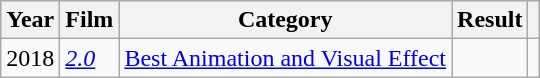<table class="wikitable sortable">
<tr>
<th scope="col">Year</th>
<th scope="col">Film</th>
<th scope="col">Category</th>
<th scope="col">Result</th>
<th class="unsortable" scope="col"></th>
</tr>
<tr>
<td>2018</td>
<td><em><a href='#'>2.0</a></em></td>
<td><a href='#'>Best Animation and Visual Effect</a></td>
<td></td>
<td></td>
</tr>
</table>
